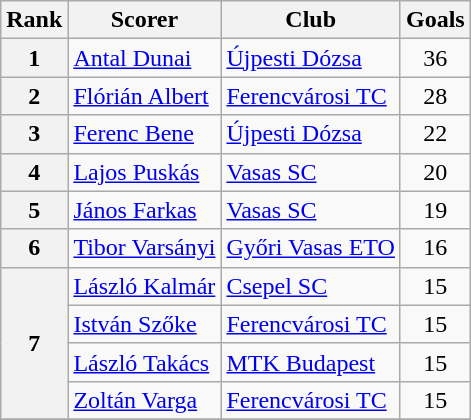<table class="wikitable" style="text-align:center">
<tr>
<th>Rank</th>
<th>Scorer</th>
<th>Club</th>
<th>Goals</th>
</tr>
<tr>
<th rowspan="1">1</th>
<td align=left> <a href='#'>Antal Dunai</a></td>
<td align=left><a href='#'>Újpesti Dózsa</a></td>
<td>36</td>
</tr>
<tr>
<th rowspan="1">2</th>
<td align=left> <a href='#'>Flórián Albert</a></td>
<td align=left><a href='#'>Ferencvárosi TC</a></td>
<td>28</td>
</tr>
<tr>
<th rowspan="1">3</th>
<td align=left> <a href='#'>Ferenc Bene</a></td>
<td align=left><a href='#'>Újpesti Dózsa</a></td>
<td>22</td>
</tr>
<tr>
<th rowspan="1">4</th>
<td align=left> <a href='#'>Lajos Puskás</a></td>
<td align=left><a href='#'>Vasas SC</a></td>
<td>20</td>
</tr>
<tr>
<th rowspan="1">5</th>
<td align=left> <a href='#'>János Farkas</a></td>
<td align=left><a href='#'>Vasas SC</a></td>
<td>19</td>
</tr>
<tr>
<th rowspan="1">6</th>
<td align=left> <a href='#'>Tibor Varsányi</a></td>
<td align=left><a href='#'>Győri Vasas ETO</a></td>
<td>16</td>
</tr>
<tr>
<th rowspan="4">7</th>
<td align=left> <a href='#'>László Kalmár</a></td>
<td align=left><a href='#'>Csepel SC</a></td>
<td>15</td>
</tr>
<tr>
<td align=left> <a href='#'>István Szőke</a></td>
<td align=left><a href='#'>Ferencvárosi TC</a></td>
<td>15</td>
</tr>
<tr>
<td align=left> <a href='#'>László Takács</a></td>
<td align=left><a href='#'>MTK Budapest</a></td>
<td>15</td>
</tr>
<tr>
<td align=left> <a href='#'>Zoltán Varga</a></td>
<td align=left><a href='#'>Ferencvárosi TC</a></td>
<td>15</td>
</tr>
<tr>
</tr>
</table>
